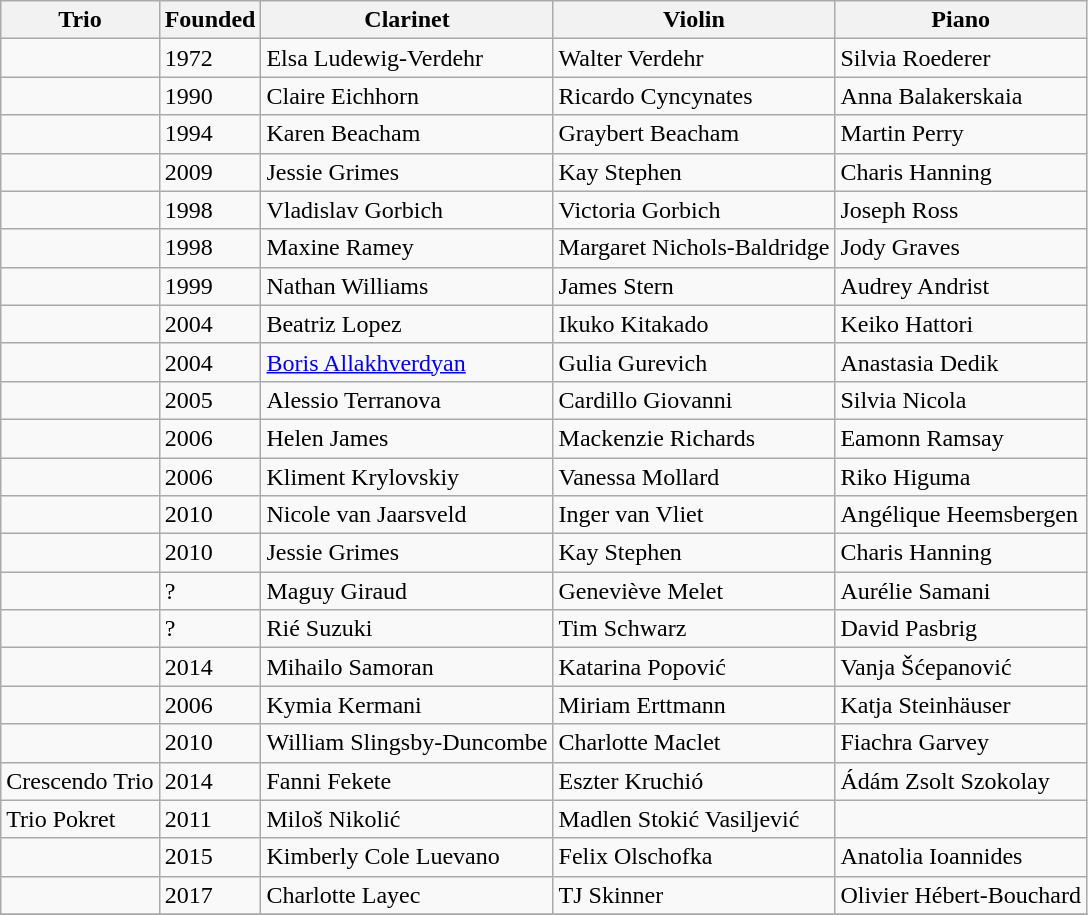<table class="wikitable">
<tr>
<th>Trio</th>
<th>Founded</th>
<th>Clarinet</th>
<th>Violin</th>
<th>Piano</th>
</tr>
<tr>
<td></td>
<td>1972</td>
<td>Elsa Ludewig-Verdehr</td>
<td>Walter Verdehr</td>
<td>Silvia Roederer</td>
</tr>
<tr>
<td></td>
<td>1990</td>
<td>Claire Eichhorn</td>
<td>Ricardo Cyncynates</td>
<td>Anna Balakerskaia</td>
</tr>
<tr>
<td></td>
<td>1994</td>
<td>Karen Beacham</td>
<td>Graybert Beacham</td>
<td>Martin Perry</td>
</tr>
<tr>
<td></td>
<td>2009</td>
<td>Jessie Grimes</td>
<td>Kay Stephen</td>
<td>Charis Hanning</td>
</tr>
<tr>
<td></td>
<td>1998</td>
<td>Vladislav Gorbich</td>
<td>Victoria Gorbich</td>
<td>Joseph Ross</td>
</tr>
<tr>
<td></td>
<td>1998</td>
<td>Maxine Ramey</td>
<td>Margaret Nichols-Baldridge</td>
<td>Jody Graves</td>
</tr>
<tr>
<td></td>
<td>1999</td>
<td>Nathan Williams</td>
<td>James Stern</td>
<td>Audrey Andrist</td>
</tr>
<tr>
<td></td>
<td>2004</td>
<td>Beatriz Lopez</td>
<td>Ikuko Kitakado</td>
<td>Keiko Hattori</td>
</tr>
<tr>
<td></td>
<td>2004</td>
<td><a href='#'>Boris Allakhverdyan</a></td>
<td>Gulia Gurevich</td>
<td>Anastasia Dedik</td>
</tr>
<tr>
<td> </td>
<td>2005</td>
<td>Alessio Terranova</td>
<td>Cardillo Giovanni</td>
<td>Silvia Nicola</td>
</tr>
<tr>
<td></td>
<td>2006</td>
<td>Helen James</td>
<td>Mackenzie Richards</td>
<td>Eamonn Ramsay</td>
</tr>
<tr>
<td></td>
<td>2006</td>
<td>Kliment Krylovskiy</td>
<td>Vanessa Mollard</td>
<td>Riko Higuma</td>
</tr>
<tr>
<td></td>
<td>2010</td>
<td>Nicole van Jaarsveld</td>
<td>Inger van Vliet</td>
<td>Angélique Heemsbergen</td>
</tr>
<tr>
<td></td>
<td>2010</td>
<td>Jessie Grimes</td>
<td>Kay Stephen</td>
<td>Charis Hanning</td>
</tr>
<tr>
<td></td>
<td>?</td>
<td>Maguy Giraud</td>
<td>Geneviève Melet</td>
<td>Aurélie Samani</td>
</tr>
<tr>
<td></td>
<td>?</td>
<td>Rié Suzuki</td>
<td>Tim Schwarz</td>
<td>David Pasbrig</td>
</tr>
<tr>
<td></td>
<td>2014</td>
<td>Mihailo Samoran</td>
<td>Katarina Popović</td>
<td>Vanja Šćepanović</td>
</tr>
<tr>
<td></td>
<td>2006</td>
<td>Kymia Kermani</td>
<td>Miriam Erttmann</td>
<td>Katja Steinhäuser</td>
</tr>
<tr>
<td></td>
<td>2010</td>
<td>William Slingsby-Duncombe</td>
<td>Charlotte Maclet</td>
<td>Fiachra Garvey</td>
</tr>
<tr>
<td>Crescendo Trio</td>
<td>2014</td>
<td>Fanni Fekete</td>
<td>Eszter Kruchió</td>
<td>Ádám Zsolt Szokolay</td>
</tr>
<tr>
<td>Trio Pokret</td>
<td>2011</td>
<td>Miloš Nikolić</td>
<td>Madlen Stokić Vasiljević</td>
<td> </td>
</tr>
<tr>
<td></td>
<td>2015</td>
<td>Kimberly Cole Luevano</td>
<td>Felix Olschofka</td>
<td>Anatolia Ioannides </td>
</tr>
<tr>
<td></td>
<td>2017</td>
<td>Charlotte Layec</td>
<td>TJ Skinner</td>
<td>Olivier Hébert-Bouchard</td>
</tr>
<tr>
</tr>
</table>
